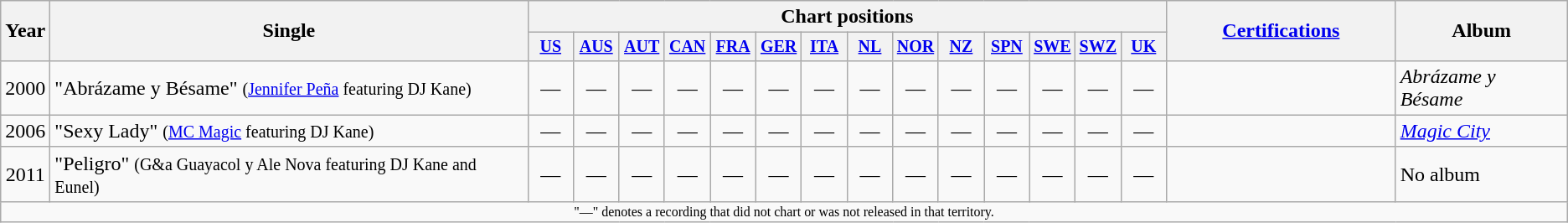<table class="wikitable" style="text-align:center;">
<tr>
<th rowspan="2">Year</th>
<th rowspan="2">Single</th>
<th colspan="14">Chart positions</th>
<th rowspan="2" style="width:175px;"><a href='#'>Certifications</a></th>
<th rowspan="2">Album</th>
</tr>
<tr style="font-size:smaller;">
<th width="30"><a href='#'>US</a></th>
<th width="30"><a href='#'>AUS</a></th>
<th width="30"><a href='#'>AUT</a></th>
<th width="30"><a href='#'>CAN</a></th>
<th width="30"><a href='#'>FRA</a></th>
<th width="30"><a href='#'>GER</a></th>
<th width="30"><a href='#'>ITA</a></th>
<th width="30"><a href='#'>NL</a></th>
<th width="30"><a href='#'>NOR</a></th>
<th width="30"><a href='#'>NZ</a></th>
<th width="30"><a href='#'>SPN</a></th>
<th width="30"><a href='#'>SWE</a></th>
<th width="30"><a href='#'>SWZ</a></th>
<th width="30"><a href='#'>UK</a></th>
</tr>
<tr>
<td align="center">2000</td>
<td align="left">"Abrázame y Bésame" <small>(<a href='#'>Jennifer Peña</a> featuring DJ Kane)</small></td>
<td align="center">—</td>
<td align="center">—</td>
<td align="center">—</td>
<td align="center">—</td>
<td align="center">—</td>
<td align="center">—</td>
<td align="center">—</td>
<td align="center">—</td>
<td align="center">—</td>
<td align="center">—</td>
<td align="center">—</td>
<td align="center">—</td>
<td align="center">—</td>
<td align="center">—</td>
<td></td>
<td align="left"><em>Abrázame y Bésame</em></td>
</tr>
<tr>
<td align="center">2006</td>
<td align="left">"Sexy Lady" <small>(<a href='#'>MC Magic</a> featuring DJ Kane)</small></td>
<td align="center">—</td>
<td align="center">—</td>
<td align="center">—</td>
<td align="center">—</td>
<td align="center">—</td>
<td align="center">—</td>
<td align="center">—</td>
<td align="center">—</td>
<td align="center">—</td>
<td align="center">—</td>
<td align="center">—</td>
<td align="center">—</td>
<td align="center">—</td>
<td align="center">—</td>
<td></td>
<td align="left"><em><a href='#'>Magic City</a></em></td>
</tr>
<tr>
<td align="center">2011</td>
<td align="left">"Peligro" <small>(G&a Guayacol y Ale Nova featuring DJ Kane and Eunel)</small></td>
<td align="center">—</td>
<td align="center">—</td>
<td align="center">—</td>
<td align="center">—</td>
<td align="center">—</td>
<td align="center">—</td>
<td align="center">—</td>
<td align="center">—</td>
<td align="center">—</td>
<td align="center">—</td>
<td align="center">—</td>
<td align="center">—</td>
<td align="center">—</td>
<td align="center">—</td>
<td></td>
<td align="left">No album</td>
</tr>
<tr>
<td align="center" colspan="19" style="font-size:8pt">"—" denotes a recording that did not chart or was not released in that territory.</td>
</tr>
</table>
